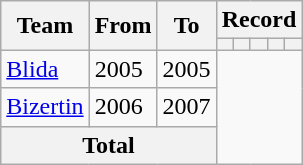<table class=wikitable style="text-align:center">
<tr>
<th rowspan=2>Team</th>
<th rowspan=2>From</th>
<th rowspan=2>To</th>
<th colspan=5>Record</th>
</tr>
<tr>
<th></th>
<th></th>
<th></th>
<th></th>
<th></th>
</tr>
<tr>
<td align=left><a href='#'>Blida</a></td>
<td align=left>2005</td>
<td align=left>2005<br></td>
</tr>
<tr>
<td align=left><a href='#'>Bizertin</a></td>
<td align=left>2006</td>
<td align=left>2007<br></td>
</tr>
<tr>
<th colspan=3>Total<br></th>
</tr>
</table>
